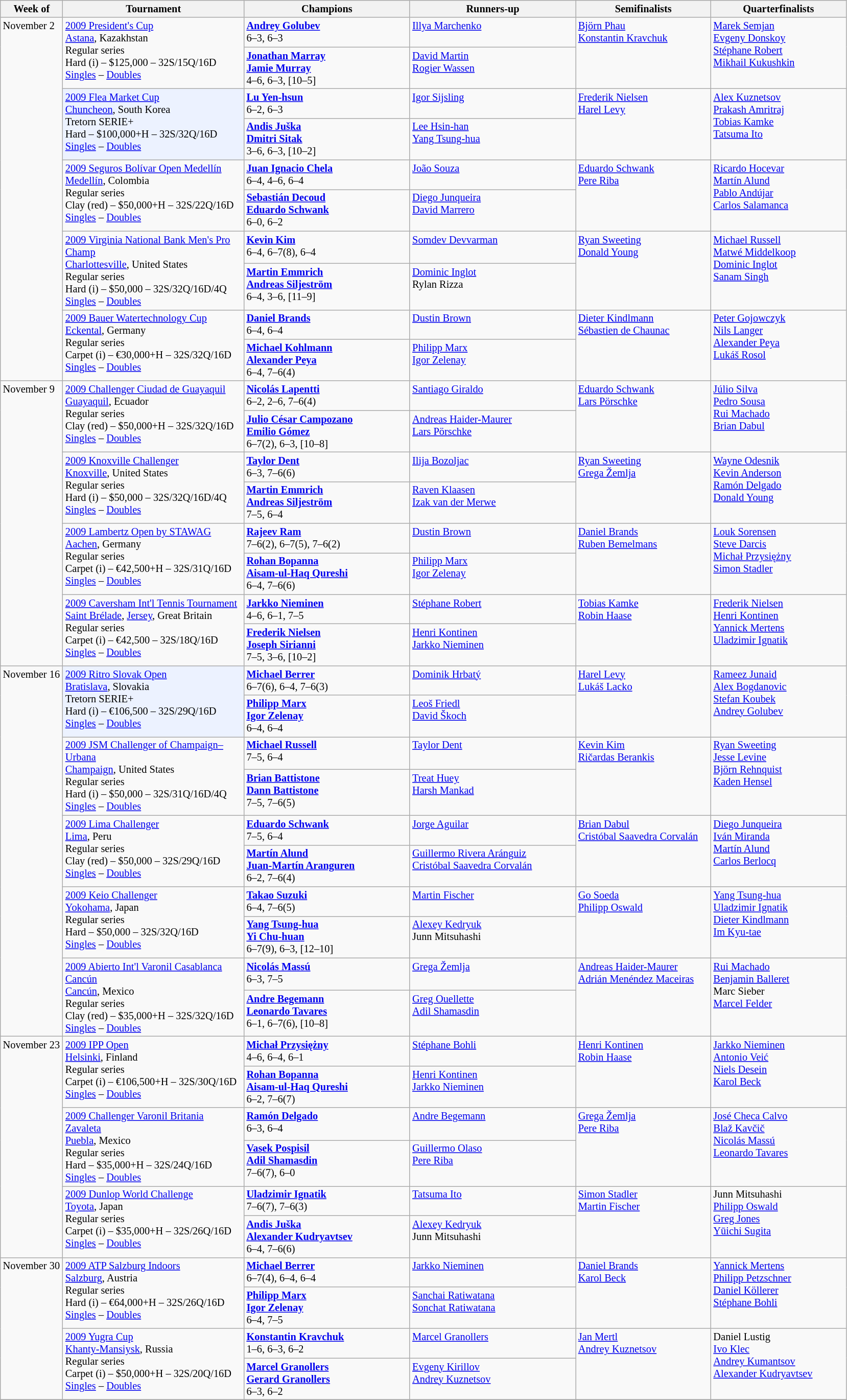<table class="wikitable" style="font-size:85%;">
<tr>
<th width="75">Week of</th>
<th width="230">Tournament</th>
<th width="210">Champions</th>
<th width="210">Runners-up</th>
<th width="170">Semifinalists</th>
<th width="170">Quarterfinalists</th>
</tr>
<tr valign=top>
<td rowspan=10>November 2</td>
<td rowspan=2><a href='#'>2009 President's Cup</a><br> <a href='#'>Astana</a>, Kazakhstan<br>Regular series<br>Hard (i) – $125,000 – 32S/15Q/16D<br><a href='#'>Singles</a> – <a href='#'>Doubles</a></td>
<td> <strong><a href='#'>Andrey Golubev</a></strong><br>6–3, 6–3</td>
<td> <a href='#'>Illya Marchenko</a></td>
<td rowspan=2> <a href='#'>Björn Phau</a><br> <a href='#'>Konstantin Kravchuk</a></td>
<td rowspan=2> <a href='#'>Marek Semjan</a><br> <a href='#'>Evgeny Donskoy</a><br> <a href='#'>Stéphane Robert</a><br> <a href='#'>Mikhail Kukushkin</a></td>
</tr>
<tr valign=top>
<td> <strong><a href='#'>Jonathan Marray</a></strong><br> <strong><a href='#'>Jamie Murray</a></strong> <br>4–6, 6–3, [10–5]</td>
<td> <a href='#'>David Martin</a><br> <a href='#'>Rogier Wassen</a></td>
</tr>
<tr valign=top>
<td bgcolor="#ECF2FF" rowspan=2><a href='#'>2009 Flea Market Cup</a><br><a href='#'>Chuncheon</a>, South Korea<br>Tretorn SERIE+<br>Hard – $100,000+H – 32S/32Q/16D<br><a href='#'>Singles</a> – <a href='#'>Doubles</a></td>
<td> <strong><a href='#'>Lu Yen-hsun</a></strong><br>6–2, 6–3</td>
<td> <a href='#'>Igor Sijsling</a></td>
<td rowspan=2> <a href='#'>Frederik Nielsen</a><br> <a href='#'>Harel Levy</a></td>
<td rowspan=2> <a href='#'>Alex Kuznetsov</a><br> <a href='#'>Prakash Amritraj</a><br> <a href='#'>Tobias Kamke</a><br> <a href='#'>Tatsuma Ito</a></td>
</tr>
<tr valign=top>
<td> <strong><a href='#'>Andis Juška</a></strong><br> <strong><a href='#'>Dmitri Sitak</a></strong><br>3–6, 6–3, [10–2]</td>
<td> <a href='#'>Lee Hsin-han</a><br> <a href='#'>Yang Tsung-hua</a></td>
</tr>
<tr valign=top>
<td rowspan=2><a href='#'>2009 Seguros Bolívar Open Medellín</a><br> <a href='#'>Medellín</a>, Colombia<br>Regular series<br>Clay (red) – $50,000+H – 32S/22Q/16D<br><a href='#'>Singles</a> – <a href='#'>Doubles</a></td>
<td> <strong><a href='#'>Juan Ignacio Chela</a></strong><br>6–4, 4–6, 6–4</td>
<td> <a href='#'>João Souza</a></td>
<td rowspan=2> <a href='#'>Eduardo Schwank</a><br> <a href='#'>Pere Riba</a></td>
<td rowspan=2> <a href='#'>Ricardo Hocevar</a><br>  <a href='#'>Martín Alund</a><br> <a href='#'>Pablo Andújar</a><br>  <a href='#'>Carlos Salamanca</a></td>
</tr>
<tr valign=top>
<td> <strong><a href='#'>Sebastián Decoud</a></strong><br> <strong><a href='#'>Eduardo Schwank</a></strong><br>6–0, 6–2</td>
<td> <a href='#'>Diego Junqueira</a><br> <a href='#'>David Marrero</a></td>
</tr>
<tr valign=top>
<td rowspan=2><a href='#'>2009 Virginia National Bank Men's Pro Champ</a><br> <a href='#'>Charlottesville</a>, United States<br>Regular series<br>Hard (i) – $50,000 – 32S/32Q/16D/4Q<br><a href='#'>Singles</a> – <a href='#'>Doubles</a></td>
<td> <strong><a href='#'>Kevin Kim</a></strong><br>6–4, 6–7(8), 6–4</td>
<td> <a href='#'>Somdev Devvarman</a></td>
<td rowspan=2> <a href='#'>Ryan Sweeting</a><br> <a href='#'>Donald Young</a></td>
<td rowspan=2> <a href='#'>Michael Russell</a><br> <a href='#'>Matwé Middelkoop</a><br> <a href='#'>Dominic Inglot</a><br> <a href='#'>Sanam Singh</a></td>
</tr>
<tr valign=top>
<td> <strong><a href='#'>Martin Emmrich</a></strong><br> <strong><a href='#'>Andreas Siljeström</a></strong><br>6–4, 3–6, [11–9]</td>
<td> <a href='#'>Dominic Inglot</a><br> Rylan Rizza</td>
</tr>
<tr valign=top>
<td rowspan=2><a href='#'>2009 Bauer Watertechnology Cup</a><br> <a href='#'>Eckental</a>, Germany<br>Regular series<br>Carpet (i) – €30,000+H – 32S/32Q/16D<br><a href='#'>Singles</a> – <a href='#'>Doubles</a></td>
<td> <strong><a href='#'>Daniel Brands</a></strong><br>6–4, 6–4</td>
<td> <a href='#'>Dustin Brown</a></td>
<td rowspan=2> <a href='#'>Dieter Kindlmann</a><br> <a href='#'>Sébastien de Chaunac</a></td>
<td rowspan=2> <a href='#'>Peter Gojowczyk</a><br>  <a href='#'>Nils Langer</a><br> <a href='#'>Alexander Peya</a><br> <a href='#'>Lukáš Rosol</a></td>
</tr>
<tr valign=top>
<td> <strong><a href='#'>Michael Kohlmann</a></strong><br> <strong><a href='#'>Alexander Peya</a></strong><br>6–4, 7–6(4)</td>
<td> <a href='#'>Philipp Marx</a><br> <a href='#'>Igor Zelenay</a></td>
</tr>
<tr valign=top>
<td rowspan=8>November 9</td>
<td rowspan=2><a href='#'>2009 Challenger Ciudad de Guayaquil</a><br> <a href='#'>Guayaquil</a>, Ecuador<br>Regular series<br>Clay (red) – $50,000+H – 32S/32Q/16D<br><a href='#'>Singles</a> – <a href='#'>Doubles</a></td>
<td> <strong><a href='#'>Nicolás Lapentti</a></strong><br>6–2, 2–6, 7–6(4)</td>
<td> <a href='#'>Santiago Giraldo</a></td>
<td rowspan=2> <a href='#'>Eduardo Schwank</a><br> <a href='#'>Lars Pörschke</a></td>
<td rowspan=2> <a href='#'>Júlio Silva</a><br> <a href='#'>Pedro Sousa</a><br> <a href='#'>Rui Machado</a><br> <a href='#'>Brian Dabul</a></td>
</tr>
<tr valign=top>
<td> <strong><a href='#'>Julio César Campozano</a></strong><br> <strong><a href='#'>Emilio Gómez</a></strong><br>6–7(2), 6–3, [10–8]</td>
<td> <a href='#'>Andreas Haider-Maurer</a><br> <a href='#'>Lars Pörschke</a></td>
</tr>
<tr valign=top>
<td rowspan=2><a href='#'>2009 Knoxville Challenger</a><br> <a href='#'>Knoxville</a>, United States<br>Regular series<br>Hard (i) – $50,000 – 32S/32Q/16D/4Q<br><a href='#'>Singles</a> – <a href='#'>Doubles</a></td>
<td> <strong><a href='#'>Taylor Dent</a></strong><br>6–3, 7–6(6)</td>
<td> <a href='#'>Ilija Bozoljac</a></td>
<td rowspan=2> <a href='#'>Ryan Sweeting</a><br> <a href='#'>Grega Žemlja</a></td>
<td rowspan=2> <a href='#'>Wayne Odesnik</a><br> <a href='#'>Kevin Anderson</a><br> <a href='#'>Ramón Delgado</a><br> <a href='#'>Donald Young</a></td>
</tr>
<tr valign=top>
<td> <strong><a href='#'>Martin Emmrich</a></strong><br> <strong><a href='#'>Andreas Siljeström</a></strong><br>7–5, 6–4</td>
<td> <a href='#'>Raven Klaasen</a><br> <a href='#'>Izak van der Merwe</a></td>
</tr>
<tr valign=top>
<td rowspan=2><a href='#'>2009 Lambertz Open by STAWAG</a><br> <a href='#'>Aachen</a>, Germany<br>Regular series<br>Carpet (i) – €42,500+H – 32S/31Q/16D<br><a href='#'>Singles</a> – <a href='#'>Doubles</a></td>
<td> <strong><a href='#'>Rajeev Ram</a></strong><br>7–6(2), 6–7(5), 7–6(2)</td>
<td> <a href='#'>Dustin Brown</a></td>
<td rowspan=2> <a href='#'>Daniel Brands</a><br> <a href='#'>Ruben Bemelmans</a></td>
<td rowspan=2> <a href='#'>Louk Sorensen</a><br>  <a href='#'>Steve Darcis</a><br> <a href='#'>Michał Przysiężny</a><br> <a href='#'>Simon Stadler</a></td>
</tr>
<tr valign=top>
<td> <strong><a href='#'>Rohan Bopanna</a></strong><br> <strong><a href='#'>Aisam-ul-Haq Qureshi</a></strong><br>6–4, 7–6(6)</td>
<td> <a href='#'>Philipp Marx</a><br> <a href='#'>Igor Zelenay</a></td>
</tr>
<tr valign=top>
<td rowspan=2><a href='#'>2009 Caversham Int'l Tennis Tournament</a><br> <a href='#'>Saint Brélade</a>, <a href='#'>Jersey</a>, Great Britain<br>Regular series<br>Carpet (i) – €42,500 – 32S/18Q/16D<br><a href='#'>Singles</a> – <a href='#'>Doubles</a></td>
<td> <strong><a href='#'>Jarkko Nieminen</a></strong><br>4–6, 6–1, 7–5</td>
<td> <a href='#'>Stéphane Robert</a></td>
<td rowspan=2> <a href='#'>Tobias Kamke</a><br> <a href='#'>Robin Haase</a></td>
<td rowspan=2> <a href='#'>Frederik Nielsen</a><br> <a href='#'>Henri Kontinen</a><br> <a href='#'>Yannick Mertens</a><br> <a href='#'>Uladzimir Ignatik</a></td>
</tr>
<tr valign=top>
<td> <strong><a href='#'>Frederik Nielsen</a></strong><br> <strong><a href='#'>Joseph Sirianni</a></strong><br>7–5, 3–6, [10–2]</td>
<td> <a href='#'>Henri Kontinen</a><br> <a href='#'>Jarkko Nieminen</a></td>
</tr>
<tr valign=top>
<td rowspan=10>November 16</td>
<td bgcolor="#ECF2FF" rowspan=2><a href='#'>2009 Ritro Slovak Open</a><br> <a href='#'>Bratislava</a>, Slovakia<br>Tretorn SERIE+<br>Hard (i) – €106,500 – 32S/29Q/16D<br><a href='#'>Singles</a> – <a href='#'>Doubles</a></td>
<td> <strong><a href='#'>Michael Berrer</a></strong><br>6–7(6), 6–4, 7–6(3)</td>
<td> <a href='#'>Dominik Hrbatý</a></td>
<td rowspan=2> <a href='#'>Harel Levy</a><br> <a href='#'>Lukáš Lacko</a></td>
<td rowspan=2> <a href='#'>Rameez Junaid</a><br> <a href='#'>Alex Bogdanovic</a><br> <a href='#'>Stefan Koubek</a><br> <a href='#'>Andrey Golubev</a></td>
</tr>
<tr valign=top>
<td> <strong><a href='#'>Philipp Marx</a></strong><br> <strong><a href='#'>Igor Zelenay</a></strong><br>6–4, 6–4</td>
<td> <a href='#'>Leoš Friedl</a><br> <a href='#'>David Škoch</a></td>
</tr>
<tr valign=top>
<td rowspan=2><a href='#'>2009 JSM Challenger of Champaign–Urbana</a><br> <a href='#'>Champaign</a>, United States<br>Regular series<br>Hard (i) – $50,000 – 32S/31Q/16D/4Q<br><a href='#'>Singles</a> – <a href='#'>Doubles</a></td>
<td> <strong><a href='#'>Michael Russell</a></strong><br>7–5, 6–4</td>
<td> <a href='#'>Taylor Dent</a></td>
<td rowspan=2> <a href='#'>Kevin Kim</a><br> <a href='#'>Ričardas Berankis</a></td>
<td rowspan=2> <a href='#'>Ryan Sweeting</a><br> <a href='#'>Jesse Levine</a><br> <a href='#'>Björn Rehnquist</a><br> <a href='#'>Kaden Hensel</a></td>
</tr>
<tr valign=top>
<td> <strong><a href='#'>Brian Battistone</a></strong><br> <strong><a href='#'>Dann Battistone</a></strong><br>7–5, 7–6(5)</td>
<td> <a href='#'>Treat Huey</a><br> <a href='#'>Harsh Mankad</a></td>
</tr>
<tr valign=top>
<td rowspan=2><a href='#'>2009 Lima Challenger</a><br> <a href='#'>Lima</a>, Peru<br>Regular series<br>Clay (red) – $50,000 – 32S/29Q/16D<br><a href='#'>Singles</a> – <a href='#'>Doubles</a></td>
<td> <strong><a href='#'>Eduardo Schwank</a></strong><br>7–5, 6–4</td>
<td> <a href='#'>Jorge Aguilar</a></td>
<td rowspan=2> <a href='#'>Brian Dabul</a><br> <a href='#'>Cristóbal Saavedra Corvalán</a></td>
<td rowspan=2> <a href='#'>Diego Junqueira</a><br> <a href='#'>Iván Miranda</a><br> <a href='#'>Martín Alund</a><br> <a href='#'>Carlos Berlocq</a></td>
</tr>
<tr valign=top>
<td> <strong><a href='#'>Martín Alund</a></strong><br> <strong><a href='#'>Juan-Martín Aranguren</a></strong><br>6–2, 7–6(4)</td>
<td> <a href='#'>Guillermo Rivera Aránguiz</a><br> <a href='#'>Cristóbal Saavedra Corvalán</a></td>
</tr>
<tr valign=top>
<td rowspan=2><a href='#'>2009 Keio Challenger</a><br> <a href='#'>Yokohama</a>, Japan<br>Regular series<br>Hard – $50,000 – 32S/32Q/16D<br><a href='#'>Singles</a> – <a href='#'>Doubles</a></td>
<td> <strong><a href='#'>Takao Suzuki</a></strong><br>6–4, 7–6(5)</td>
<td> <a href='#'>Martin Fischer</a></td>
<td rowspan=2> <a href='#'>Go Soeda</a><br> <a href='#'>Philipp Oswald</a></td>
<td rowspan=2> <a href='#'>Yang Tsung-hua</a><br> <a href='#'>Uladzimir Ignatik</a><br>  <a href='#'>Dieter Kindlmann</a><br>  <a href='#'>Im Kyu-tae</a></td>
</tr>
<tr valign=top>
<td> <strong><a href='#'>Yang Tsung-hua</a></strong><br> <strong><a href='#'>Yi Chu-huan</a></strong><br>6–7(9), 6–3, [12–10]</td>
<td> <a href='#'>Alexey Kedryuk</a><br> Junn Mitsuhashi</td>
</tr>
<tr valign=top>
<td rowspan=2><a href='#'>2009 Abierto Int'l Varonil Casablanca Cancún</a><br> <a href='#'>Cancún</a>, Mexico<br>Regular series<br>Clay (red) – $35,000+H – 32S/32Q/16D<br><a href='#'>Singles</a> – <a href='#'>Doubles</a></td>
<td> <strong><a href='#'>Nicolás Massú</a></strong><br>6–3, 7–5</td>
<td> <a href='#'>Grega Žemlja</a></td>
<td rowspan=2> <a href='#'>Andreas Haider-Maurer</a><br> <a href='#'>Adrián Menéndez Maceiras</a></td>
<td rowspan=2> <a href='#'>Rui Machado</a><br> <a href='#'>Benjamin Balleret</a><br> Marc Sieber<br> <a href='#'>Marcel Felder</a></td>
</tr>
<tr valign=top>
<td> <strong><a href='#'>Andre Begemann</a></strong><br> <strong><a href='#'>Leonardo Tavares</a></strong><br>6–1, 6–7(6), [10–8]</td>
<td> <a href='#'>Greg Ouellette</a><br> <a href='#'>Adil Shamasdin</a></td>
</tr>
<tr valign=top>
<td rowspan=6>November 23</td>
<td rowspan=2><a href='#'>2009 IPP Open</a><br> <a href='#'>Helsinki</a>, Finland<br>Regular series<br>Carpet (i) – €106,500+H – 32S/30Q/16D<br><a href='#'>Singles</a> – <a href='#'>Doubles</a></td>
<td> <strong><a href='#'>Michał Przysiężny</a></strong><br>4–6, 6–4, 6–1</td>
<td> <a href='#'>Stéphane Bohli</a></td>
<td rowspan=2> <a href='#'>Henri Kontinen</a><br> <a href='#'>Robin Haase</a></td>
<td rowspan=2> <a href='#'>Jarkko Nieminen</a><br> <a href='#'>Antonio Veić</a><br> <a href='#'>Niels Desein</a><br> <a href='#'>Karol Beck</a></td>
</tr>
<tr valign=top>
<td> <strong><a href='#'>Rohan Bopanna</a></strong><br> <strong><a href='#'>Aisam-ul-Haq Qureshi</a></strong><br>6–2, 7–6(7)</td>
<td> <a href='#'>Henri Kontinen</a><br> <a href='#'>Jarkko Nieminen</a></td>
</tr>
<tr valign=top>
<td rowspan=2><a href='#'>2009 Challenger Varonil Britania Zavaleta</a><br> <a href='#'>Puebla</a>, Mexico<br>Regular series<br>Hard – $35,000+H – 32S/24Q/16D<br><a href='#'>Singles</a> – <a href='#'>Doubles</a></td>
<td> <strong><a href='#'>Ramón Delgado</a></strong><br>6–3, 6–4</td>
<td> <a href='#'>Andre Begemann</a></td>
<td rowspan=2> <a href='#'>Grega Žemlja</a><br> <a href='#'>Pere Riba</a></td>
<td rowspan=2> <a href='#'>José Checa Calvo</a><br> <a href='#'>Blaž Kavčič</a><br> <a href='#'>Nicolás Massú</a><br> <a href='#'>Leonardo Tavares</a></td>
</tr>
<tr valign=top>
<td> <strong><a href='#'>Vasek Pospisil</a></strong><br> <strong><a href='#'>Adil Shamasdin</a></strong><br>7–6(7), 6–0</td>
<td> <a href='#'>Guillermo Olaso</a><br> <a href='#'>Pere Riba</a></td>
</tr>
<tr valign=top>
<td rowspan=2><a href='#'>2009 Dunlop World Challenge</a><br> <a href='#'>Toyota</a>, Japan<br>Regular series<br>Carpet (i) – $35,000+H – 32S/26Q/16D<br><a href='#'>Singles</a> – <a href='#'>Doubles</a></td>
<td> <strong><a href='#'>Uladzimir Ignatik</a></strong><br>7–6(7), 7–6(3)</td>
<td> <a href='#'>Tatsuma Ito</a></td>
<td rowspan=2> <a href='#'>Simon Stadler</a><br> <a href='#'>Martin Fischer</a></td>
<td rowspan=2> Junn Mitsuhashi<br> <a href='#'>Philipp Oswald</a><br> <a href='#'>Greg Jones</a><br> <a href='#'>Yūichi Sugita</a></td>
</tr>
<tr valign=top>
<td> <strong><a href='#'>Andis Juška</a></strong><br> <strong><a href='#'>Alexander Kudryavtsev</a></strong><br>6–4, 7–6(6)</td>
<td> <a href='#'>Alexey Kedryuk</a><br> Junn Mitsuhashi</td>
</tr>
<tr valign=top>
<td rowspan=4>November 30</td>
<td rowspan=2><a href='#'>2009 ATP Salzburg Indoors</a><br> <a href='#'>Salzburg</a>, Austria<br>Regular series<br>Hard (i) – €64,000+H – 32S/26Q/16D<br><a href='#'>Singles</a> – <a href='#'>Doubles</a></td>
<td> <strong><a href='#'>Michael Berrer</a></strong><br>6–7(4), 6–4, 6–4</td>
<td> <a href='#'>Jarkko Nieminen</a></td>
<td rowspan=2> <a href='#'>Daniel Brands</a><br> <a href='#'>Karol Beck</a></td>
<td rowspan=2> <a href='#'>Yannick Mertens</a><br> <a href='#'>Philipp Petzschner</a><br> <a href='#'>Daniel Köllerer</a><br> <a href='#'>Stéphane Bohli</a></td>
</tr>
<tr valign=top>
<td> <strong><a href='#'>Philipp Marx</a></strong><br> <strong><a href='#'>Igor Zelenay</a></strong><br>6–4, 7–5</td>
<td> <a href='#'>Sanchai Ratiwatana</a><br> <a href='#'>Sonchat Ratiwatana</a></td>
</tr>
<tr valign=top>
<td rowspan=2><a href='#'>2009 Yugra Cup</a><br> <a href='#'>Khanty-Mansiysk</a>, Russia<br>Regular series<br>Carpet (i) – $50,000+H – 32S/20Q/16D<br><a href='#'>Singles</a> – <a href='#'>Doubles</a></td>
<td> <strong><a href='#'>Konstantin Kravchuk</a></strong><br>1–6, 6–3, 6–2</td>
<td> <a href='#'>Marcel Granollers</a></td>
<td rowspan=2> <a href='#'>Jan Mertl</a><br> <a href='#'>Andrey Kuznetsov</a></td>
<td rowspan=2> Daniel Lustig<br> <a href='#'>Ivo Klec</a><br> <a href='#'>Andrey Kumantsov</a><br> <a href='#'>Alexander Kudryavtsev</a></td>
</tr>
<tr valign=top>
<td> <strong><a href='#'>Marcel Granollers</a></strong><br> <strong><a href='#'>Gerard Granollers</a></strong><br>6–3, 6–2</td>
<td> <a href='#'>Evgeny Kirillov</a><br> <a href='#'>Andrey Kuznetsov</a></td>
</tr>
<tr valign=top>
</tr>
</table>
